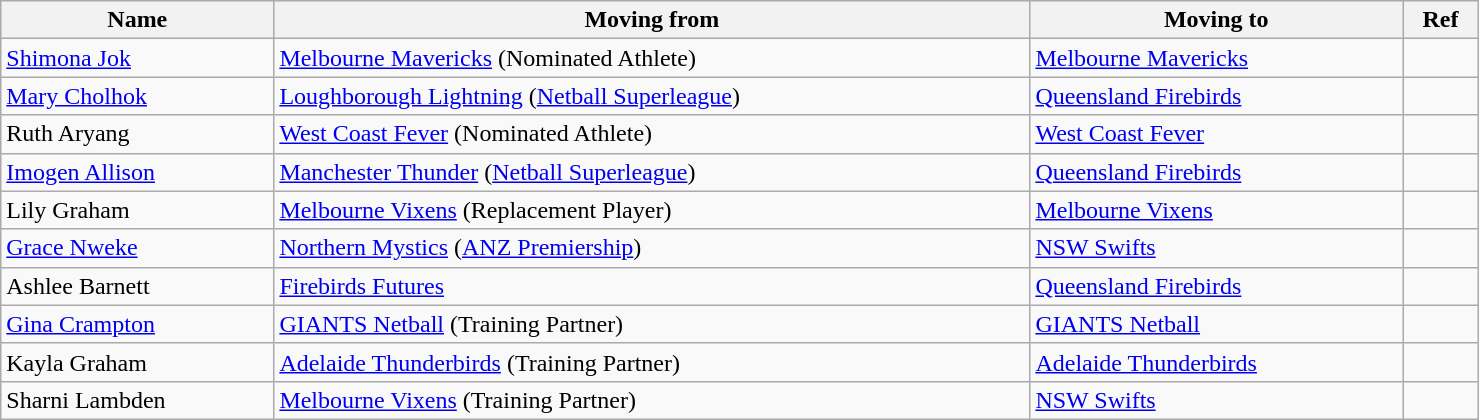<table class="wikitable sortable" style="width:78%; text-align:center; text-align:left;">
<tr>
<th>Name</th>
<th>Moving from</th>
<th>Moving to</th>
<th>Ref</th>
</tr>
<tr>
<td> <a href='#'>Shimona Jok</a></td>
<td> <a href='#'>Melbourne Mavericks</a> (Nominated Athlete)</td>
<td> <a href='#'>Melbourne Mavericks</a></td>
<td style="text-align: center;"></td>
</tr>
<tr>
<td> <a href='#'>Mary Cholhok</a></td>
<td> <a href='#'>Loughborough Lightning</a> (<a href='#'>Netball Superleague</a>)</td>
<td> <a href='#'>Queensland Firebirds</a></td>
<td style="text-align: center;"></td>
</tr>
<tr>
<td> Ruth Aryang</td>
<td> <a href='#'>West Coast Fever</a> (Nominated Athlete)</td>
<td> <a href='#'>West Coast Fever</a></td>
<td style="text-align: center;"></td>
</tr>
<tr>
<td> <a href='#'>Imogen Allison</a></td>
<td> <a href='#'>Manchester Thunder</a> (<a href='#'>Netball Superleague</a>)</td>
<td> <a href='#'>Queensland Firebirds</a></td>
<td style="text-align: center;"></td>
</tr>
<tr>
<td> Lily Graham</td>
<td> <a href='#'>Melbourne Vixens</a> (Replacement Player)</td>
<td> <a href='#'>Melbourne Vixens</a></td>
<td style="text-align: center;"></td>
</tr>
<tr>
<td> <a href='#'>Grace Nweke</a></td>
<td> <a href='#'>Northern Mystics</a> (<a href='#'>ANZ Premiership</a>)</td>
<td> <a href='#'>NSW Swifts</a></td>
<td style="text-align: center;"></td>
</tr>
<tr>
<td> Ashlee Barnett</td>
<td> <a href='#'>Firebirds Futures</a></td>
<td> <a href='#'>Queensland Firebirds</a></td>
<td style="text-align: center;"></td>
</tr>
<tr>
<td> <a href='#'>Gina Crampton</a></td>
<td> <a href='#'>GIANTS Netball</a> (Training Partner)</td>
<td> <a href='#'>GIANTS Netball</a></td>
<td style="text-align: center;"></td>
</tr>
<tr>
<td> Kayla Graham</td>
<td> <a href='#'>Adelaide Thunderbirds</a> (Training Partner)</td>
<td> <a href='#'>Adelaide Thunderbirds</a></td>
<td style="text-align: center;"></td>
</tr>
<tr>
<td> Sharni Lambden</td>
<td> <a href='#'>Melbourne Vixens</a> (Training Partner)</td>
<td> <a href='#'>NSW Swifts</a></td>
<td style="text-align: center;"></td>
</tr>
</table>
